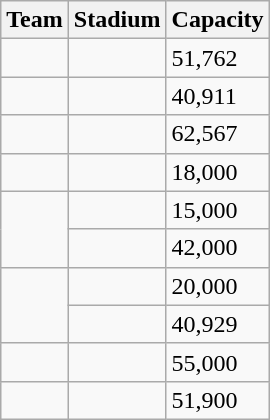<table class="wikitable sortable">
<tr>
<th>Team</th>
<th>Stadium</th>
<th>Capacity</th>
</tr>
<tr>
<td></td>
<td></td>
<td>51,762</td>
</tr>
<tr>
<td></td>
<td></td>
<td>40,911</td>
</tr>
<tr>
<td></td>
<td></td>
<td>62,567</td>
</tr>
<tr>
<td></td>
<td></td>
<td>18,000</td>
</tr>
<tr>
<td rowspan=2></td>
<td></td>
<td>15,000</td>
</tr>
<tr>
<td></td>
<td>42,000</td>
</tr>
<tr>
<td rowspan=2></td>
<td></td>
<td>20,000</td>
</tr>
<tr>
<td></td>
<td>40,929</td>
</tr>
<tr>
<td></td>
<td></td>
<td>55,000</td>
</tr>
<tr>
<td></td>
<td></td>
<td>51,900</td>
</tr>
</table>
